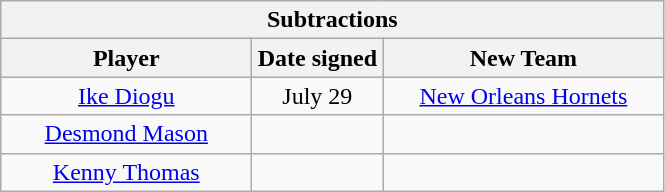<table class="wikitable" style="text-align:center">
<tr>
<th colspan=3>Subtractions</th>
</tr>
<tr>
<th style="width:160px">Player</th>
<th style="width:80px">Date signed</th>
<th style="width:180px">New Team</th>
</tr>
<tr>
<td><a href='#'>Ike Diogu</a></td>
<td>July 29</td>
<td><a href='#'>New Orleans Hornets</a></td>
</tr>
<tr>
<td><a href='#'>Desmond Mason</a></td>
<td></td>
<td></td>
</tr>
<tr>
<td><a href='#'>Kenny Thomas</a></td>
<td></td>
<td></td>
</tr>
</table>
